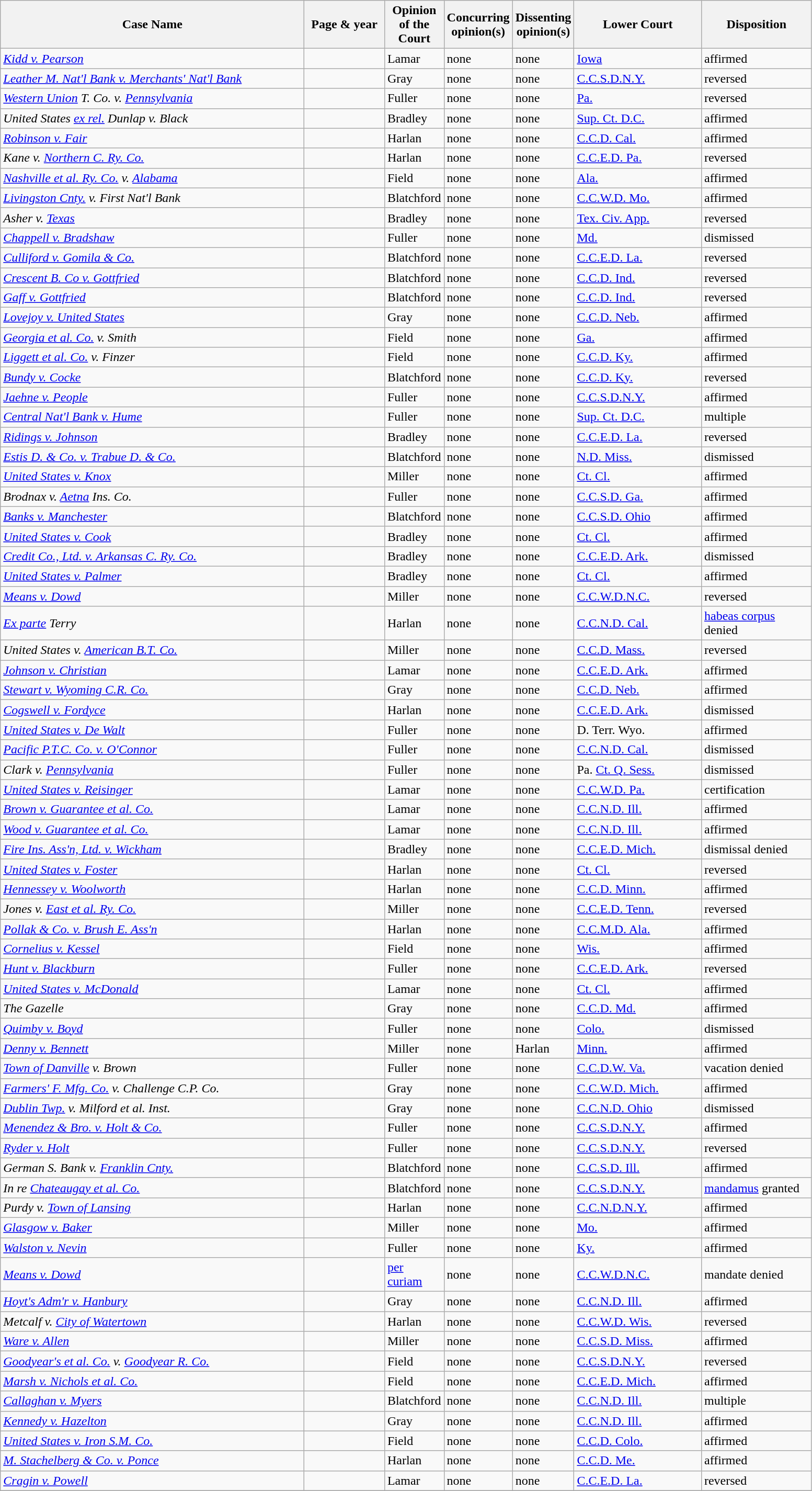<table class="wikitable sortable">
<tr>
<th scope="col" style="width: 380px;">Case Name</th>
<th scope="col" style="width: 95px;">Page & year</th>
<th scope="col" style="width: 10px;">Opinion of the Court</th>
<th scope="col" style="width: 10px;">Concurring opinion(s)</th>
<th scope="col" style="width: 10px;">Dissenting opinion(s)</th>
<th scope="col" style="width: 155px;">Lower Court</th>
<th scope="col" style="width: 133px;">Disposition</th>
</tr>
<tr>
<td><em><a href='#'>Kidd v. Pearson</a></em></td>
<td align="right"></td>
<td>Lamar</td>
<td>none</td>
<td>none</td>
<td><a href='#'>Iowa</a></td>
<td>affirmed</td>
</tr>
<tr>
<td><em><a href='#'>Leather M. Nat'l Bank v. Merchants' Nat'l Bank</a></em></td>
<td align="right"></td>
<td>Gray</td>
<td>none</td>
<td>none</td>
<td><a href='#'>C.C.S.D.N.Y.</a></td>
<td>reversed</td>
</tr>
<tr>
<td><em><a href='#'>Western Union</a> T. Co. v. <a href='#'>Pennsylvania</a></em></td>
<td align="right"></td>
<td>Fuller</td>
<td>none</td>
<td>none</td>
<td><a href='#'>Pa.</a></td>
<td>reversed</td>
</tr>
<tr>
<td><em>United States <a href='#'>ex rel.</a> Dunlap v. Black</em></td>
<td align="right"></td>
<td>Bradley</td>
<td>none</td>
<td>none</td>
<td><a href='#'>Sup. Ct. D.C.</a></td>
<td>affirmed</td>
</tr>
<tr>
<td><em><a href='#'>Robinson v. Fair</a></em></td>
<td align="right"></td>
<td>Harlan</td>
<td>none</td>
<td>none</td>
<td><a href='#'>C.C.D. Cal.</a></td>
<td>affirmed</td>
</tr>
<tr>
<td><em>Kane v. <a href='#'>Northern C. Ry. Co.</a></em></td>
<td align="right"></td>
<td>Harlan</td>
<td>none</td>
<td>none</td>
<td><a href='#'>C.C.E.D. Pa.</a></td>
<td>reversed</td>
</tr>
<tr>
<td><em><a href='#'>Nashville et al. Ry. Co.</a> v. <a href='#'>Alabama</a></em></td>
<td align="right"></td>
<td>Field</td>
<td>none</td>
<td>none</td>
<td><a href='#'>Ala.</a></td>
<td>affirmed</td>
</tr>
<tr>
<td><em><a href='#'>Livingston Cnty.</a> v. First Nat'l Bank</em></td>
<td align="right"></td>
<td>Blatchford</td>
<td>none</td>
<td>none</td>
<td><a href='#'>C.C.W.D. Mo.</a></td>
<td>affirmed</td>
</tr>
<tr>
<td><em>Asher v. <a href='#'>Texas</a></em></td>
<td align="right"></td>
<td>Bradley</td>
<td>none</td>
<td>none</td>
<td><a href='#'>Tex. Civ. App.</a></td>
<td>reversed</td>
</tr>
<tr>
<td><em><a href='#'>Chappell v. Bradshaw</a></em></td>
<td align="right"></td>
<td>Fuller</td>
<td>none</td>
<td>none</td>
<td><a href='#'>Md.</a></td>
<td>dismissed</td>
</tr>
<tr>
<td><em><a href='#'>Culliford v. Gomila & Co.</a></em></td>
<td align="right"></td>
<td>Blatchford</td>
<td>none</td>
<td>none</td>
<td><a href='#'>C.C.E.D. La.</a></td>
<td>reversed</td>
</tr>
<tr>
<td><em><a href='#'>Crescent B. Co v. Gottfried</a></em></td>
<td align="right"></td>
<td>Blatchford</td>
<td>none</td>
<td>none</td>
<td><a href='#'>C.C.D. Ind.</a></td>
<td>reversed</td>
</tr>
<tr>
<td><em><a href='#'>Gaff v. Gottfried</a></em></td>
<td align="right"></td>
<td>Blatchford</td>
<td>none</td>
<td>none</td>
<td><a href='#'>C.C.D. Ind.</a></td>
<td>reversed</td>
</tr>
<tr>
<td><em><a href='#'>Lovejoy v. United States</a></em></td>
<td align="right"></td>
<td>Gray</td>
<td>none</td>
<td>none</td>
<td><a href='#'>C.C.D. Neb.</a></td>
<td>affirmed</td>
</tr>
<tr>
<td><em><a href='#'>Georgia et al. Co.</a> v. Smith</em></td>
<td align="right"></td>
<td>Field</td>
<td>none</td>
<td>none</td>
<td><a href='#'>Ga.</a></td>
<td>affirmed</td>
</tr>
<tr>
<td><em><a href='#'>Liggett et al. Co.</a> v. Finzer</em></td>
<td align="right"></td>
<td>Field</td>
<td>none</td>
<td>none</td>
<td><a href='#'>C.C.D. Ky.</a></td>
<td>affirmed</td>
</tr>
<tr>
<td><em><a href='#'>Bundy v. Cocke</a></em></td>
<td align="right"></td>
<td>Blatchford</td>
<td>none</td>
<td>none</td>
<td><a href='#'>C.C.D. Ky.</a></td>
<td>reversed</td>
</tr>
<tr>
<td><em><a href='#'>Jaehne v. People</a></em></td>
<td align="right"></td>
<td>Fuller</td>
<td>none</td>
<td>none</td>
<td><a href='#'>C.C.S.D.N.Y.</a></td>
<td>affirmed</td>
</tr>
<tr>
<td><em><a href='#'>Central Nat'l Bank v. Hume</a></em></td>
<td align="right"></td>
<td>Fuller</td>
<td>none</td>
<td>none</td>
<td><a href='#'>Sup. Ct. D.C.</a></td>
<td>multiple</td>
</tr>
<tr>
<td><em><a href='#'>Ridings v. Johnson</a></em></td>
<td align="right"></td>
<td>Bradley</td>
<td>none</td>
<td>none</td>
<td><a href='#'>C.C.E.D. La.</a></td>
<td>reversed</td>
</tr>
<tr>
<td><em><a href='#'>Estis D. & Co. v. Trabue D. & Co.</a></em></td>
<td align="right"></td>
<td>Blatchford</td>
<td>none</td>
<td>none</td>
<td><a href='#'>N.D. Miss.</a></td>
<td>dismissed</td>
</tr>
<tr>
<td><em><a href='#'>United States v. Knox</a></em></td>
<td align="right"></td>
<td>Miller</td>
<td>none</td>
<td>none</td>
<td><a href='#'>Ct. Cl.</a></td>
<td>affirmed</td>
</tr>
<tr>
<td><em>Brodnax v. <a href='#'>Aetna</a> Ins. Co.</em></td>
<td align="right"></td>
<td>Fuller</td>
<td>none</td>
<td>none</td>
<td><a href='#'>C.C.S.D. Ga.</a></td>
<td>affirmed</td>
</tr>
<tr>
<td><em><a href='#'>Banks v. Manchester</a></em></td>
<td align="right"></td>
<td>Blatchford</td>
<td>none</td>
<td>none</td>
<td><a href='#'>C.C.S.D. Ohio</a></td>
<td>affirmed</td>
</tr>
<tr>
<td><em><a href='#'>United States v. Cook</a></em></td>
<td align="right"></td>
<td>Bradley</td>
<td>none</td>
<td>none</td>
<td><a href='#'>Ct. Cl.</a></td>
<td>affirmed</td>
</tr>
<tr>
<td><em><a href='#'>Credit Co., Ltd. v. Arkansas C. Ry. Co.</a></em></td>
<td align="right"></td>
<td>Bradley</td>
<td>none</td>
<td>none</td>
<td><a href='#'>C.C.E.D. Ark.</a></td>
<td>dismissed</td>
</tr>
<tr>
<td><em><a href='#'>United States v. Palmer</a></em></td>
<td align="right"></td>
<td>Bradley</td>
<td>none</td>
<td>none</td>
<td><a href='#'>Ct. Cl.</a></td>
<td>affirmed</td>
</tr>
<tr>
<td><em><a href='#'>Means v. Dowd</a></em></td>
<td align="right"></td>
<td>Miller</td>
<td>none</td>
<td>none</td>
<td><a href='#'>C.C.W.D.N.C.</a></td>
<td>reversed</td>
</tr>
<tr>
<td><em><a href='#'>Ex parte</a> Terry</em></td>
<td align="right"></td>
<td>Harlan</td>
<td>none</td>
<td>none</td>
<td><a href='#'>C.C.N.D. Cal.</a></td>
<td><a href='#'>habeas corpus</a> denied</td>
</tr>
<tr>
<td><em>United States v. <a href='#'>American B.T. Co.</a></em></td>
<td align="right"></td>
<td>Miller</td>
<td>none</td>
<td>none</td>
<td><a href='#'>C.C.D. Mass.</a></td>
<td>reversed</td>
</tr>
<tr>
<td><em><a href='#'>Johnson v. Christian</a></em></td>
<td align="right"></td>
<td>Lamar</td>
<td>none</td>
<td>none</td>
<td><a href='#'>C.C.E.D. Ark.</a></td>
<td>affirmed</td>
</tr>
<tr>
<td><em><a href='#'>Stewart v. Wyoming C.R. Co.</a></em></td>
<td align="right"></td>
<td>Gray</td>
<td>none</td>
<td>none</td>
<td><a href='#'>C.C.D. Neb.</a></td>
<td>affirmed</td>
</tr>
<tr>
<td><em><a href='#'>Cogswell v. Fordyce</a></em></td>
<td align="right"></td>
<td>Harlan</td>
<td>none</td>
<td>none</td>
<td><a href='#'>C.C.E.D. Ark.</a></td>
<td>dismissed</td>
</tr>
<tr>
<td><em><a href='#'>United States v. De Walt</a></em></td>
<td align="right"></td>
<td>Fuller</td>
<td>none</td>
<td>none</td>
<td>D. Terr. Wyo.</td>
<td>affirmed</td>
</tr>
<tr>
<td><em><a href='#'>Pacific P.T.C. Co. v. O'Connor</a></em></td>
<td align="right"></td>
<td>Fuller</td>
<td>none</td>
<td>none</td>
<td><a href='#'>C.C.N.D. Cal.</a></td>
<td>dismissed</td>
</tr>
<tr>
<td><em>Clark v. <a href='#'>Pennsylvania</a></em></td>
<td align="right"></td>
<td>Fuller</td>
<td>none</td>
<td>none</td>
<td>Pa. <a href='#'>Ct. Q. Sess.</a></td>
<td>dismissed</td>
</tr>
<tr>
<td><em><a href='#'>United States v. Reisinger</a></em></td>
<td align="right"></td>
<td>Lamar</td>
<td>none</td>
<td>none</td>
<td><a href='#'>C.C.W.D. Pa.</a></td>
<td>certification</td>
</tr>
<tr>
<td><em><a href='#'>Brown v. Guarantee et al. Co.</a></em></td>
<td align="right"></td>
<td>Lamar</td>
<td>none</td>
<td>none</td>
<td><a href='#'>C.C.N.D. Ill.</a></td>
<td>affirmed</td>
</tr>
<tr>
<td><em><a href='#'>Wood v. Guarantee et al. Co.</a></em></td>
<td align="right"></td>
<td>Lamar</td>
<td>none</td>
<td>none</td>
<td><a href='#'>C.C.N.D. Ill.</a></td>
<td>affirmed</td>
</tr>
<tr>
<td><em><a href='#'>Fire Ins. Ass'n, Ltd. v. Wickham</a></em></td>
<td align="right"></td>
<td>Bradley</td>
<td>none</td>
<td>none</td>
<td><a href='#'>C.C.E.D. Mich.</a></td>
<td>dismissal denied</td>
</tr>
<tr>
<td><em><a href='#'>United States v. Foster</a></em></td>
<td align="right"></td>
<td>Harlan</td>
<td>none</td>
<td>none</td>
<td><a href='#'>Ct. Cl.</a></td>
<td>reversed</td>
</tr>
<tr>
<td><em><a href='#'>Hennessey v. Woolworth</a></em></td>
<td align="right"></td>
<td>Harlan</td>
<td>none</td>
<td>none</td>
<td><a href='#'>C.C.D. Minn.</a></td>
<td>affirmed</td>
</tr>
<tr>
<td><em>Jones v. <a href='#'>East et al. Ry. Co.</a></em></td>
<td align="right"></td>
<td>Miller</td>
<td>none</td>
<td>none</td>
<td><a href='#'>C.C.E.D. Tenn.</a></td>
<td>reversed</td>
</tr>
<tr>
<td><em><a href='#'>Pollak & Co. v. Brush E. Ass'n</a></em></td>
<td align="right"></td>
<td>Harlan</td>
<td>none</td>
<td>none</td>
<td><a href='#'>C.C.M.D. Ala.</a></td>
<td>affirmed</td>
</tr>
<tr>
<td><em><a href='#'>Cornelius v. Kessel</a></em></td>
<td align="right"></td>
<td>Field</td>
<td>none</td>
<td>none</td>
<td><a href='#'>Wis.</a></td>
<td>affirmed</td>
</tr>
<tr>
<td><em><a href='#'>Hunt v. Blackburn</a></em></td>
<td align="right"></td>
<td>Fuller</td>
<td>none</td>
<td>none</td>
<td><a href='#'>C.C.E.D. Ark.</a></td>
<td>reversed</td>
</tr>
<tr>
<td><em><a href='#'>United States v. McDonald</a></em></td>
<td align="right"></td>
<td>Lamar</td>
<td>none</td>
<td>none</td>
<td><a href='#'>Ct. Cl.</a></td>
<td>affirmed</td>
</tr>
<tr>
<td><em>The Gazelle</em></td>
<td align="right"></td>
<td>Gray</td>
<td>none</td>
<td>none</td>
<td><a href='#'>C.C.D. Md.</a></td>
<td>affirmed</td>
</tr>
<tr>
<td><em><a href='#'>Quimby v. Boyd</a></em></td>
<td align="right"></td>
<td>Fuller</td>
<td>none</td>
<td>none</td>
<td><a href='#'>Colo.</a></td>
<td>dismissed</td>
</tr>
<tr>
<td><em><a href='#'>Denny v. Bennett</a></em></td>
<td align="right"></td>
<td>Miller</td>
<td>none</td>
<td>Harlan</td>
<td><a href='#'>Minn.</a></td>
<td>affirmed</td>
</tr>
<tr>
<td><em><a href='#'>Town of Danville</a> v. Brown</em></td>
<td align="right"></td>
<td>Fuller</td>
<td>none</td>
<td>none</td>
<td><a href='#'>C.C.D.W. Va.</a></td>
<td>vacation denied</td>
</tr>
<tr>
<td><em><a href='#'>Farmers' F. Mfg. Co.</a> v. Challenge C.P. Co.</em></td>
<td align="right"></td>
<td>Gray</td>
<td>none</td>
<td>none</td>
<td><a href='#'>C.C.W.D. Mich.</a></td>
<td>affirmed</td>
</tr>
<tr>
<td><em><a href='#'>Dublin Twp.</a> v. Milford et al. Inst.</em></td>
<td align="right"></td>
<td>Gray</td>
<td>none</td>
<td>none</td>
<td><a href='#'>C.C.N.D. Ohio</a></td>
<td>dismissed</td>
</tr>
<tr>
<td><em><a href='#'>Menendez & Bro. v. Holt & Co.</a></em></td>
<td align="right"></td>
<td>Fuller</td>
<td>none</td>
<td>none</td>
<td><a href='#'>C.C.S.D.N.Y.</a></td>
<td>affirmed</td>
</tr>
<tr>
<td><em><a href='#'>Ryder v. Holt</a></em></td>
<td align="right"></td>
<td>Fuller</td>
<td>none</td>
<td>none</td>
<td><a href='#'>C.C.S.D.N.Y.</a></td>
<td>reversed</td>
</tr>
<tr>
<td><em>German S. Bank v. <a href='#'>Franklin Cnty.</a></em></td>
<td align="right"></td>
<td>Blatchford</td>
<td>none</td>
<td>none</td>
<td><a href='#'>C.C.S.D. Ill.</a></td>
<td>affirmed</td>
</tr>
<tr>
<td><em>In re <a href='#'>Chateaugay et al. Co.</a></em></td>
<td align="right"></td>
<td>Blatchford</td>
<td>none</td>
<td>none</td>
<td><a href='#'>C.C.S.D.N.Y.</a></td>
<td><a href='#'>mandamus</a> granted</td>
</tr>
<tr>
<td><em>Purdy v. <a href='#'>Town of Lansing</a></em></td>
<td align="right"></td>
<td>Harlan</td>
<td>none</td>
<td>none</td>
<td><a href='#'>C.C.N.D.N.Y.</a></td>
<td>affirmed</td>
</tr>
<tr>
<td><em><a href='#'>Glasgow v. Baker</a></em></td>
<td align="right"></td>
<td>Miller</td>
<td>none</td>
<td>none</td>
<td><a href='#'>Mo.</a></td>
<td>affirmed</td>
</tr>
<tr>
<td><em><a href='#'>Walston v. Nevin</a></em></td>
<td align="right"></td>
<td>Fuller</td>
<td>none</td>
<td>none</td>
<td><a href='#'>Ky.</a></td>
<td>affirmed</td>
</tr>
<tr>
<td><em><a href='#'>Means v. Dowd</a></em></td>
<td align="right"></td>
<td><a href='#'>per curiam</a></td>
<td>none</td>
<td>none</td>
<td><a href='#'>C.C.W.D.N.C.</a></td>
<td>mandate denied</td>
</tr>
<tr>
<td><em><a href='#'>Hoyt's Adm'r v. Hanbury</a></em></td>
<td align="right"></td>
<td>Gray</td>
<td>none</td>
<td>none</td>
<td><a href='#'>C.C.N.D. Ill.</a></td>
<td>affirmed</td>
</tr>
<tr>
<td><em>Metcalf v. <a href='#'>City of Watertown</a></em></td>
<td align="right"></td>
<td>Harlan</td>
<td>none</td>
<td>none</td>
<td><a href='#'>C.C.W.D. Wis.</a></td>
<td>reversed</td>
</tr>
<tr>
<td><em><a href='#'>Ware v. Allen</a></em></td>
<td align="right"></td>
<td>Miller</td>
<td>none</td>
<td>none</td>
<td><a href='#'>C.C.S.D. Miss.</a></td>
<td>affirmed</td>
</tr>
<tr>
<td><em><a href='#'>Goodyear's et al. Co.</a> v. <a href='#'>Goodyear R. Co.</a></em></td>
<td align="right"></td>
<td>Field</td>
<td>none</td>
<td>none</td>
<td><a href='#'>C.C.S.D.N.Y.</a></td>
<td>reversed</td>
</tr>
<tr>
<td><em><a href='#'>Marsh v. Nichols et al. Co.</a></em></td>
<td align="right"></td>
<td>Field</td>
<td>none</td>
<td>none</td>
<td><a href='#'>C.C.E.D. Mich.</a></td>
<td>affirmed</td>
</tr>
<tr>
<td><em><a href='#'>Callaghan v. Myers</a></em></td>
<td align="right"></td>
<td>Blatchford</td>
<td>none</td>
<td>none</td>
<td><a href='#'>C.C.N.D. Ill.</a></td>
<td>multiple</td>
</tr>
<tr>
<td><em><a href='#'>Kennedy v. Hazelton</a></em></td>
<td align="right"></td>
<td>Gray</td>
<td>none</td>
<td>none</td>
<td><a href='#'>C.C.N.D. Ill.</a></td>
<td>affirmed</td>
</tr>
<tr>
<td><em><a href='#'>United States v. Iron S.M. Co.</a></em></td>
<td align="right"></td>
<td>Field</td>
<td>none</td>
<td>none</td>
<td><a href='#'>C.C.D. Colo.</a></td>
<td>affirmed</td>
</tr>
<tr>
<td><em><a href='#'>M. Stachelberg & Co. v. Ponce</a></em></td>
<td align="right"></td>
<td>Harlan</td>
<td>none</td>
<td>none</td>
<td><a href='#'>C.C.D. Me.</a></td>
<td>affirmed</td>
</tr>
<tr>
<td><em><a href='#'>Cragin v. Powell</a></em></td>
<td align="right"></td>
<td>Lamar</td>
<td>none</td>
<td>none</td>
<td><a href='#'>C.C.E.D. La.</a></td>
<td>reversed</td>
</tr>
<tr>
</tr>
</table>
